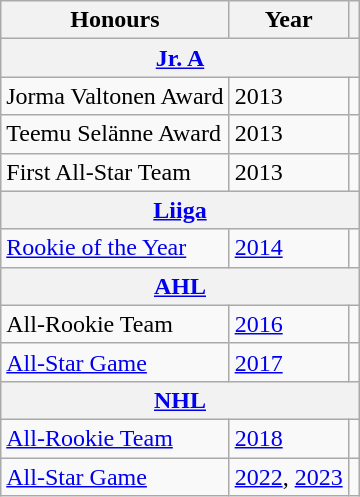<table class="wikitable">
<tr>
<th>Honours</th>
<th>Year</th>
<th></th>
</tr>
<tr>
<th colspan="3"><a href='#'>Jr. A</a></th>
</tr>
<tr>
<td>Jorma Valtonen Award</td>
<td>2013</td>
<td></td>
</tr>
<tr>
<td>Teemu Selänne Award</td>
<td>2013</td>
<td></td>
</tr>
<tr>
<td>First All-Star Team</td>
<td>2013</td>
<td></td>
</tr>
<tr>
<th colspan="3"><a href='#'>Liiga</a></th>
</tr>
<tr>
<td><a href='#'>Rookie of the Year</a></td>
<td><a href='#'>2014</a></td>
<td></td>
</tr>
<tr>
<th colspan="3"><a href='#'>AHL</a></th>
</tr>
<tr>
<td>All-Rookie Team</td>
<td><a href='#'>2016</a></td>
<td></td>
</tr>
<tr>
<td><a href='#'>All-Star Game</a></td>
<td><a href='#'>2017</a></td>
<td></td>
</tr>
<tr>
<th colspan="3"><a href='#'>NHL</a></th>
</tr>
<tr>
<td><a href='#'>All-Rookie Team</a></td>
<td><a href='#'>2018</a></td>
<td></td>
</tr>
<tr>
<td><a href='#'>All-Star Game</a></td>
<td><a href='#'>2022</a>, <a href='#'>2023</a></td>
<td></td>
</tr>
</table>
